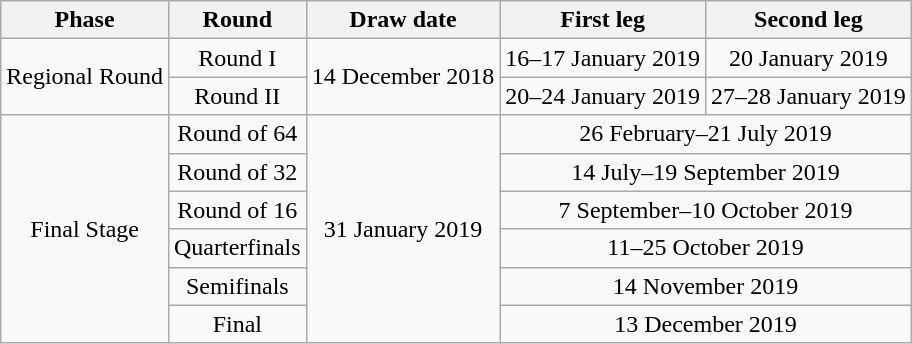<table class="wikitable" style="text-align:center">
<tr>
<th>Phase</th>
<th>Round</th>
<th>Draw date</th>
<th>First leg</th>
<th>Second leg</th>
</tr>
<tr>
<td rowspan=2>Regional Round</td>
<td>Round I</td>
<td rowspan=2>14 December 2018</td>
<td>16–17 January 2019</td>
<td>20 January 2019</td>
</tr>
<tr>
<td>Round II</td>
<td>20–24 January 2019</td>
<td>27–28 January 2019</td>
</tr>
<tr>
<td rowspan=6>Final Stage</td>
<td>Round of 64</td>
<td rowspan=6>31 January 2019</td>
<td colspan=2>26 February–21 July 2019</td>
</tr>
<tr>
<td>Round of 32</td>
<td colspan=2>14 July–19 September 2019</td>
</tr>
<tr>
<td>Round of 16</td>
<td colspan=2>7 September–10 October 2019</td>
</tr>
<tr>
<td>Quarterfinals</td>
<td colspan=2>11–25 October 2019</td>
</tr>
<tr>
<td>Semifinals</td>
<td colspan=2>14 November 2019</td>
</tr>
<tr>
<td>Final</td>
<td colspan=2>13 December 2019</td>
</tr>
</table>
